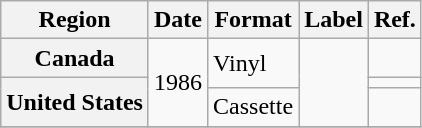<table class="wikitable plainrowheaders">
<tr>
<th scope="col">Region</th>
<th scope="col">Date</th>
<th scope="col">Format</th>
<th scope="col">Label</th>
<th scope="col">Ref.</th>
</tr>
<tr>
<th scope="row">Canada</th>
<td rowspan="3">1986</td>
<td rowspan="2">Vinyl</td>
<td rowspan="3"></td>
<td></td>
</tr>
<tr>
<th scope="row" rowspan="2">United States</th>
<td></td>
</tr>
<tr>
<td>Cassette</td>
<td></td>
</tr>
<tr>
</tr>
</table>
